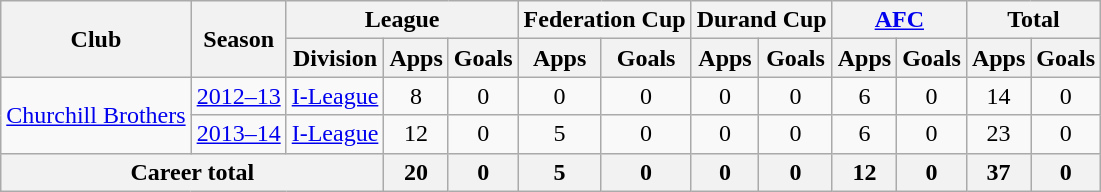<table class="wikitable" style="text-align: center;">
<tr>
<th rowspan="2">Club</th>
<th rowspan="2">Season</th>
<th colspan="3">League</th>
<th colspan="2">Federation Cup</th>
<th colspan="2">Durand Cup</th>
<th colspan="2"><a href='#'>AFC</a></th>
<th colspan="2">Total</th>
</tr>
<tr>
<th>Division</th>
<th>Apps</th>
<th>Goals</th>
<th>Apps</th>
<th>Goals</th>
<th>Apps</th>
<th>Goals</th>
<th>Apps</th>
<th>Goals</th>
<th>Apps</th>
<th>Goals</th>
</tr>
<tr>
<td rowspan="2"><a href='#'>Churchill Brothers</a></td>
<td><a href='#'>2012–13</a></td>
<td><a href='#'>I-League</a></td>
<td>8</td>
<td>0</td>
<td>0</td>
<td>0</td>
<td>0</td>
<td>0</td>
<td>6</td>
<td>0</td>
<td>14</td>
<td>0</td>
</tr>
<tr>
<td><a href='#'>2013–14</a></td>
<td><a href='#'>I-League</a></td>
<td>12</td>
<td>0</td>
<td>5</td>
<td>0</td>
<td>0</td>
<td>0</td>
<td>6</td>
<td>0</td>
<td>23</td>
<td>0</td>
</tr>
<tr>
<th colspan="3">Career total</th>
<th>20</th>
<th>0</th>
<th>5</th>
<th>0</th>
<th>0</th>
<th>0</th>
<th>12</th>
<th>0</th>
<th>37</th>
<th>0</th>
</tr>
</table>
